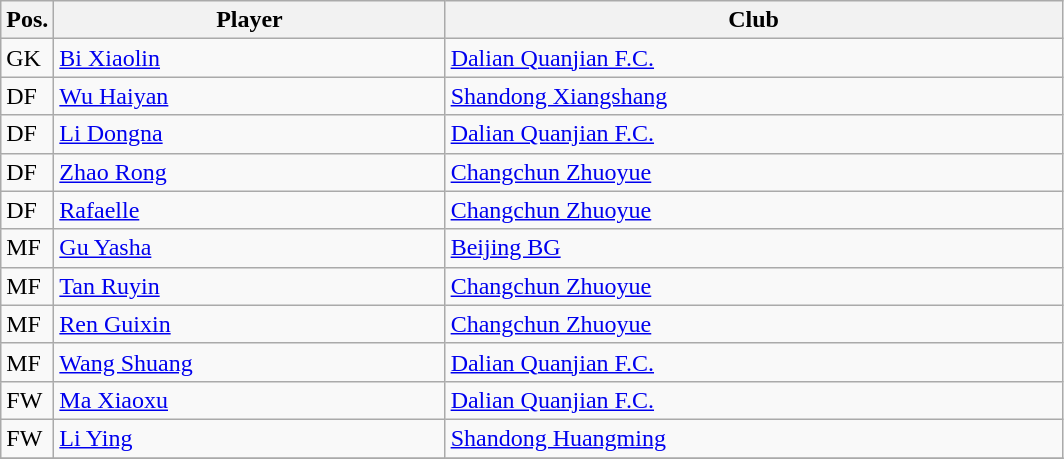<table class="sortable wikitable plainrowheaders">
<tr>
<th scope="col" style="width: 5%;">Pos.</th>
<th scope="col">Player</th>
<th scope="col">Club</th>
</tr>
<tr>
<td>GK</td>
<td> <a href='#'>Bi Xiaolin</a></td>
<td><a href='#'>Dalian Quanjian F.C.</a></td>
</tr>
<tr>
<td>DF</td>
<td> <a href='#'>Wu Haiyan</a></td>
<td><a href='#'>Shandong Xiangshang</a></td>
</tr>
<tr>
<td>DF</td>
<td> <a href='#'>Li Dongna</a></td>
<td><a href='#'>Dalian Quanjian F.C.</a></td>
</tr>
<tr>
<td>DF</td>
<td> <a href='#'>Zhao Rong</a></td>
<td><a href='#'>Changchun Zhuoyue</a></td>
</tr>
<tr>
<td>DF</td>
<td> <a href='#'>Rafaelle</a></td>
<td><a href='#'>Changchun Zhuoyue</a></td>
</tr>
<tr>
<td>MF</td>
<td> <a href='#'>Gu Yasha</a></td>
<td><a href='#'>Beijing BG</a></td>
</tr>
<tr>
<td>MF</td>
<td> <a href='#'>Tan Ruyin</a></td>
<td><a href='#'>Changchun Zhuoyue</a></td>
</tr>
<tr>
<td>MF</td>
<td> <a href='#'>Ren Guixin</a></td>
<td><a href='#'>Changchun Zhuoyue</a></td>
</tr>
<tr>
<td>MF</td>
<td> <a href='#'>Wang Shuang</a></td>
<td><a href='#'>Dalian Quanjian F.C.</a></td>
</tr>
<tr>
<td>FW</td>
<td> <a href='#'>Ma Xiaoxu</a></td>
<td><a href='#'>Dalian Quanjian F.C.</a></td>
</tr>
<tr>
<td>FW</td>
<td> <a href='#'>Li Ying</a></td>
<td><a href='#'>Shandong Huangming</a></td>
</tr>
<tr>
</tr>
</table>
